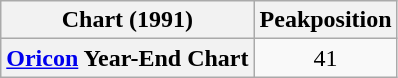<table class="wikitable plainrowheaders" style="text-align:center;">
<tr>
<th>Chart (1991)</th>
<th>Peakposition</th>
</tr>
<tr>
<th scope="row"><a href='#'>Oricon</a> Year-End Chart</th>
<td>41</td>
</tr>
</table>
